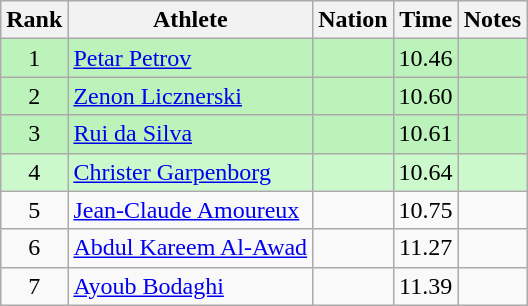<table class="wikitable sortable" style="text-align:center">
<tr>
<th>Rank</th>
<th>Athlete</th>
<th>Nation</th>
<th>Time</th>
<th>Notes</th>
</tr>
<tr style="background:#bbf3bb;">
<td>1</td>
<td align=left><a href='#'>Petar Petrov</a></td>
<td align=left></td>
<td>10.46</td>
<td></td>
</tr>
<tr style="background:#bbf3bb;">
<td>2</td>
<td align=left><a href='#'>Zenon Licznerski</a></td>
<td align=left></td>
<td>10.60</td>
<td></td>
</tr>
<tr style="background:#bbf3bb;">
<td>3</td>
<td align=left><a href='#'>Rui da Silva</a></td>
<td align=left></td>
<td>10.61</td>
<td></td>
</tr>
<tr style="background:#ccf9cc;">
<td>4</td>
<td align=left><a href='#'>Christer Garpenborg</a></td>
<td align=left></td>
<td>10.64</td>
<td></td>
</tr>
<tr>
<td>5</td>
<td align=left><a href='#'>Jean-Claude Amoureux</a></td>
<td align=left></td>
<td>10.75</td>
<td></td>
</tr>
<tr>
<td>6</td>
<td align=left><a href='#'>Abdul Kareem Al-Awad</a></td>
<td align=left></td>
<td>11.27</td>
<td></td>
</tr>
<tr>
<td>7</td>
<td align=left><a href='#'>Ayoub Bodaghi</a></td>
<td align=left></td>
<td>11.39</td>
<td></td>
</tr>
</table>
